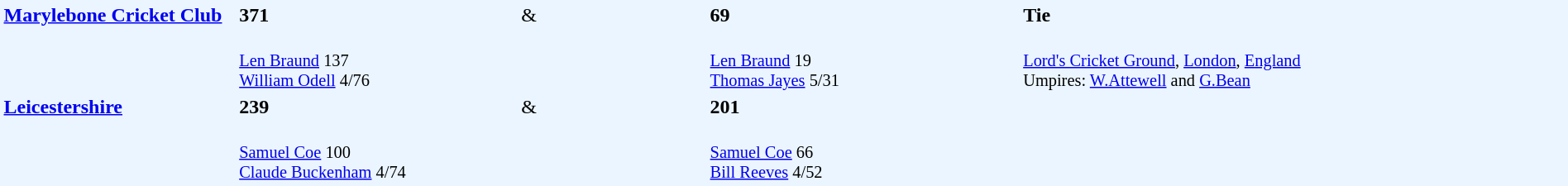<table width="100%" style="background: #EBF5FF">
<tr>
<td width="15%" valign="top" rowspan="2"><strong><a href='#'>Marylebone Cricket Club</a></strong></td>
<td width="18%"><strong>371</strong></td>
<td width="12%">&</td>
<td width="20%"><strong>69</strong></td>
<td width="35%"><strong>Tie</strong></td>
</tr>
<tr>
<td style="font-size: 85%;" valign="top"><br><a href='#'>Len Braund</a> 137<br>
<a href='#'>William Odell</a> 4/76</td>
<td></td>
<td style="font-size: 85%;"><br><a href='#'>Len Braund</a> 19<br>
<a href='#'>Thomas Jayes</a> 5/31</td>
<td valign="top" style="font-size: 85%;" rowspan="3"><br><a href='#'>Lord's Cricket Ground</a>, <a href='#'>London</a>, <a href='#'>England</a><br>
Umpires: <a href='#'>W.Attewell</a> and <a href='#'>G.Bean</a></td>
</tr>
<tr>
<td valign="top" rowspan="2"><strong><a href='#'>Leicestershire</a></strong></td>
<td><strong>239</strong></td>
<td>&</td>
<td><strong>201</strong></td>
</tr>
<tr>
<td style="font-size: 85%;"><br><a href='#'>Samuel Coe</a> 100<br>
<a href='#'>Claude Buckenham</a> 4/74</td>
<td></td>
<td valign="top" style="font-size: 85%;"><br><a href='#'>Samuel Coe</a> 66<br>
<a href='#'>Bill Reeves</a> 4/52</td>
</tr>
</table>
